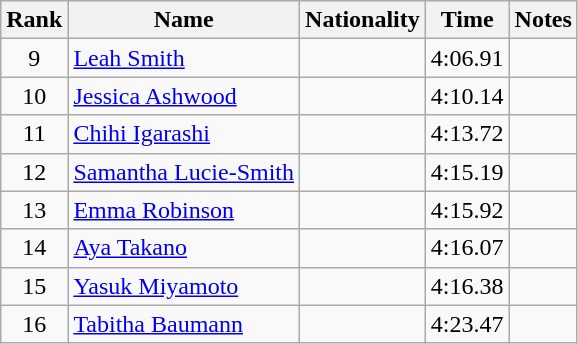<table class="wikitable sortable" style="text-align:center">
<tr>
<th>Rank</th>
<th>Name</th>
<th>Nationality</th>
<th>Time</th>
<th>Notes</th>
</tr>
<tr>
<td>9</td>
<td align=left><a href='#'>Leah Smith</a></td>
<td align=left></td>
<td>4:06.91</td>
<td></td>
</tr>
<tr>
<td>10</td>
<td align=left><a href='#'>Jessica Ashwood</a></td>
<td align=left></td>
<td>4:10.14</td>
<td></td>
</tr>
<tr>
<td>11</td>
<td align=left><a href='#'>Chihi Igarashi</a></td>
<td align=left></td>
<td>4:13.72</td>
<td></td>
</tr>
<tr>
<td>12</td>
<td align=left><a href='#'>Samantha Lucie-Smith</a></td>
<td align=left></td>
<td>4:15.19</td>
<td></td>
</tr>
<tr>
<td>13</td>
<td align=left><a href='#'>Emma Robinson</a></td>
<td align=left></td>
<td>4:15.92</td>
<td></td>
</tr>
<tr>
<td>14</td>
<td align=left><a href='#'>Aya Takano</a></td>
<td align=left></td>
<td>4:16.07</td>
<td></td>
</tr>
<tr>
<td>15</td>
<td align=left><a href='#'>Yasuk Miyamoto</a></td>
<td align=left></td>
<td>4:16.38</td>
<td></td>
</tr>
<tr>
<td>16</td>
<td align=left><a href='#'>Tabitha Baumann</a></td>
<td align=left></td>
<td>4:23.47</td>
<td></td>
</tr>
</table>
